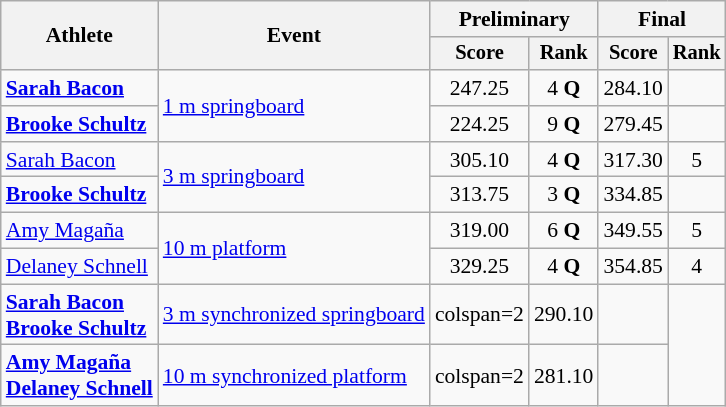<table class=wikitable style=font-size:90%;text-align:center>
<tr>
<th rowspan=2>Athlete</th>
<th rowspan=2>Event</th>
<th colspan=2>Preliminary</th>
<th colspan=2>Final</th>
</tr>
<tr style=font-size:95%>
<th>Score</th>
<th>Rank</th>
<th>Score</th>
<th>Rank</th>
</tr>
<tr>
<td align=left><strong><a href='#'>Sarah Bacon</a></strong></td>
<td align=left rowspan=2><a href='#'>1 m springboard</a></td>
<td>247.25</td>
<td>4 <strong>Q</strong></td>
<td>284.10</td>
<td></td>
</tr>
<tr>
<td align=left><strong><a href='#'>Brooke Schultz</a></strong></td>
<td>224.25</td>
<td>9 <strong>Q</strong></td>
<td>279.45</td>
<td></td>
</tr>
<tr>
<td align=left><a href='#'>Sarah Bacon</a></td>
<td align=left rowspan=2><a href='#'>3 m springboard</a></td>
<td>305.10</td>
<td>4 <strong>Q</strong></td>
<td>317.30</td>
<td>5</td>
</tr>
<tr>
<td align=left><strong><a href='#'>Brooke Schultz</a></strong></td>
<td>313.75</td>
<td>3 <strong>Q</strong></td>
<td>334.85</td>
<td></td>
</tr>
<tr>
<td align=left><a href='#'>Amy Magaña</a></td>
<td align=left rowspan=2><a href='#'>10 m platform</a></td>
<td>319.00</td>
<td>6 <strong>Q</strong></td>
<td>349.55</td>
<td>5</td>
</tr>
<tr>
<td align=left><a href='#'>Delaney Schnell</a></td>
<td>329.25</td>
<td>4 <strong>Q</strong></td>
<td>354.85</td>
<td>4</td>
</tr>
<tr>
<td align=left><strong><a href='#'>Sarah Bacon</a><br><a href='#'>Brooke Schultz</a></strong></td>
<td align=left><a href='#'>3 m synchronized springboard</a></td>
<td>colspan=2 </td>
<td>290.10</td>
<td></td>
</tr>
<tr>
<td align=left><strong><a href='#'>Amy Magaña</a><br><a href='#'>Delaney Schnell</a></strong></td>
<td align=left><a href='#'>10 m synchronized platform</a></td>
<td>colspan=2 </td>
<td>281.10</td>
<td></td>
</tr>
</table>
